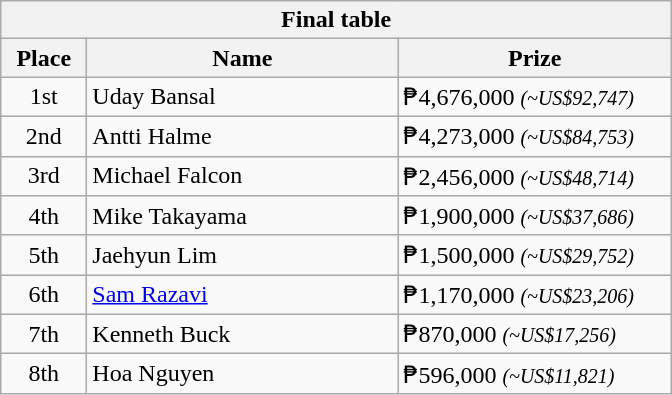<table class="wikitable">
<tr>
<th colspan="3">Final table</th>
</tr>
<tr>
<th style="width:50px;">Place</th>
<th style="width:200px;">Name</th>
<th style="width:175px;">Prize</th>
</tr>
<tr>
<td style="text-align:center;">1st</td>
<td> Uday Bansal</td>
<td>₱4,676,000 <small><em>(~US$92,747)</em></small></td>
</tr>
<tr>
<td style="text-align:center;">2nd</td>
<td> Antti Halme</td>
<td>₱4,273,000 <small><em>(~US$84,753)</em></small></td>
</tr>
<tr>
<td style="text-align:center;">3rd</td>
<td> Michael Falcon</td>
<td>₱2,456,000 <small><em>(~US$48,714)</em></small></td>
</tr>
<tr>
<td style="text-align:center;">4th</td>
<td> Mike Takayama</td>
<td>₱1,900,000 <small><em>(~US$37,686)</em></small></td>
</tr>
<tr>
<td style="text-align:center;">5th</td>
<td> Jaehyun Lim</td>
<td>₱1,500,000 <small><em>(~US$29,752)</em></small></td>
</tr>
<tr>
<td style="text-align:center;">6th</td>
<td> <a href='#'>Sam Razavi</a></td>
<td>₱1,170,000 <small><em>(~US$23,206)</em></small></td>
</tr>
<tr>
<td style="text-align:center;">7th</td>
<td> Kenneth Buck</td>
<td>₱870,000 <small><em>(~US$17,256)</em></small></td>
</tr>
<tr>
<td style="text-align:center;">8th</td>
<td> Hoa Nguyen</td>
<td>₱596,000 <small><em>(~US$11,821)</em></small></td>
</tr>
</table>
